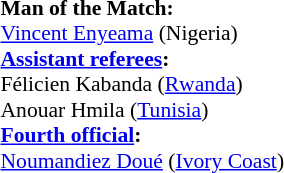<table width=50% style="font-size: 90%">
<tr>
<td><br><strong>Man of the Match:</strong>
<br><a href='#'>Vincent Enyeama</a> (Nigeria)<br><strong><a href='#'>Assistant referees</a>:</strong>
<br>Félicien Kabanda (<a href='#'>Rwanda</a>)
<br>Anouar Hmila (<a href='#'>Tunisia</a>)
<br><strong><a href='#'>Fourth official</a>:</strong>
<br><a href='#'>Noumandiez Doué</a> (<a href='#'>Ivory Coast</a>)</td>
</tr>
</table>
